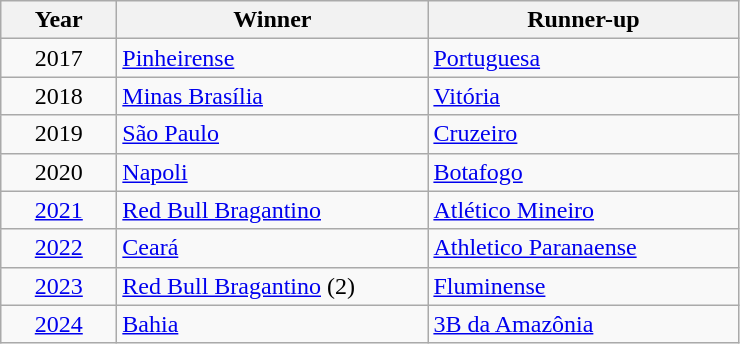<table class="wikitable">
<tr>
<th width=70>Year</th>
<th width=200>Winner</th>
<th width=200>Runner-up</th>
</tr>
<tr>
<td align=center>2017</td>
<td> <a href='#'>Pinheirense</a></td>
<td> <a href='#'>Portuguesa</a></td>
</tr>
<tr>
<td align=center>2018</td>
<td> <a href='#'>Minas Brasília</a></td>
<td> <a href='#'>Vitória</a></td>
</tr>
<tr>
<td align=center>2019</td>
<td> <a href='#'>São Paulo</a></td>
<td> <a href='#'>Cruzeiro</a></td>
</tr>
<tr>
<td align=center>2020</td>
<td> <a href='#'>Napoli</a></td>
<td> <a href='#'>Botafogo</a></td>
</tr>
<tr>
<td align=center><a href='#'>2021</a></td>
<td> <a href='#'>Red Bull Bragantino</a></td>
<td> <a href='#'>Atlético Mineiro</a></td>
</tr>
<tr>
<td align=center><a href='#'>2022</a></td>
<td> <a href='#'>Ceará</a></td>
<td> <a href='#'>Athletico Paranaense</a></td>
</tr>
<tr>
<td align=center><a href='#'>2023</a></td>
<td> <a href='#'>Red Bull Bragantino</a> (2)</td>
<td> <a href='#'>Fluminense</a></td>
</tr>
<tr>
<td align=center><a href='#'>2024</a></td>
<td> <a href='#'>Bahia</a></td>
<td> <a href='#'>3B da Amazônia</a></td>
</tr>
</table>
